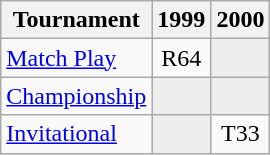<table class="wikitable" style="text-align:center;">
<tr>
<th>Tournament</th>
<th>1999</th>
<th>2000</th>
</tr>
<tr>
<td align="left"><a href='#'>Match Play</a></td>
<td>R64</td>
<td style="background:#eeeeee;"></td>
</tr>
<tr>
<td align="left"><a href='#'>Championship</a></td>
<td style="background:#eeeeee;"></td>
<td style="background:#eeeeee;"></td>
</tr>
<tr>
<td align="left"><a href='#'>Invitational</a></td>
<td style="background:#eeeeee;"></td>
<td>T33</td>
</tr>
</table>
